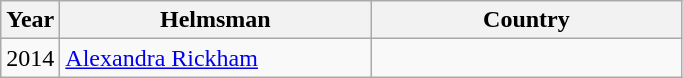<table class=wikitable>
<tr>
<th>Year</th>
<th width=200px>Helmsman</th>
<th width=200px>Country</th>
</tr>
<tr>
<td>2014</td>
<td><a href='#'>Alexandra Rickham</a></td>
<td></td>
</tr>
</table>
